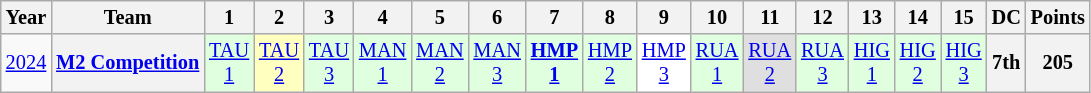<table class="wikitable" style="text-align:center; font-size:85%">
<tr>
<th>Year</th>
<th>Team</th>
<th>1</th>
<th>2</th>
<th>3</th>
<th>4</th>
<th>5</th>
<th>6</th>
<th>7</th>
<th>8</th>
<th>9</th>
<th>10</th>
<th>11</th>
<th>12</th>
<th>13</th>
<th>14</th>
<th>15</th>
<th>DC</th>
<th>Points</th>
</tr>
<tr>
<td><a href='#'>2024</a></td>
<th nowrap><a href='#'>M2 Competition</a></th>
<td style="background:#DFFFDF;"><a href='#'>TAU<br>1</a><br></td>
<td style="background:#FFFFBF;"><a href='#'>TAU<br>2</a><br></td>
<td style="background:#DFFFDF;"><a href='#'>TAU<br>3</a><br></td>
<td style="background:#DFFFDF;"><a href='#'>MAN<br>1</a><br></td>
<td style="background:#DFFFDF;"><a href='#'>MAN<br>2</a><br></td>
<td style="background:#DFFFDF;"><a href='#'>MAN<br>3</a><br></td>
<td style="background:#DFFFDF;"><strong><a href='#'>HMP<br>1</a></strong><br></td>
<td style="background:#DFFFDF;"><a href='#'>HMP<br>2</a><br></td>
<td style="background:#FFFFFF;"><a href='#'>HMP<br>3</a><br></td>
<td style="background:#DFFFDF;"><a href='#'>RUA<br>1</a><br></td>
<td style="background:#DFDFDF;"><a href='#'>RUA<br>2</a><br></td>
<td style="background:#DFFFDF;"><a href='#'>RUA<br>3</a><br></td>
<td style="background:#DFFFDF;"><a href='#'>HIG<br>1</a><br></td>
<td style="background:#DFFFDF;"><a href='#'>HIG<br>2</a><br></td>
<td style="background:#DFFFDF;"><a href='#'>HIG<br>3</a><br></td>
<th>7th</th>
<th>205</th>
</tr>
</table>
